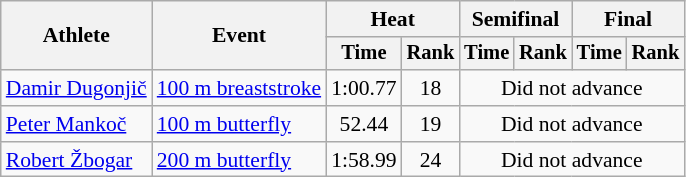<table class=wikitable style="font-size:90%">
<tr>
<th rowspan="2">Athlete</th>
<th rowspan="2">Event</th>
<th colspan="2">Heat</th>
<th colspan="2">Semifinal</th>
<th colspan="2">Final</th>
</tr>
<tr style="font-size:95%">
<th>Time</th>
<th>Rank</th>
<th>Time</th>
<th>Rank</th>
<th>Time</th>
<th>Rank</th>
</tr>
<tr align=center>
<td align=left><a href='#'>Damir Dugonjič</a></td>
<td align=left><a href='#'>100 m breaststroke</a></td>
<td>1:00.77</td>
<td>18</td>
<td colspan=4>Did not advance</td>
</tr>
<tr align=center>
<td align=left><a href='#'>Peter Mankoč</a></td>
<td align=left><a href='#'>100 m butterfly</a></td>
<td>52.44</td>
<td>19</td>
<td colspan=4>Did not advance</td>
</tr>
<tr align=center>
<td align=left><a href='#'>Robert Žbogar</a></td>
<td align=left><a href='#'>200 m butterfly</a></td>
<td>1:58.99</td>
<td>24</td>
<td colspan=4>Did not advance</td>
</tr>
</table>
